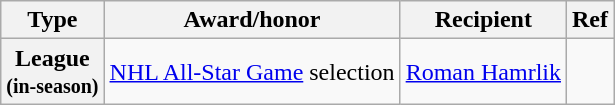<table class="wikitable">
<tr>
<th scope="col">Type</th>
<th scope="col">Award/honor</th>
<th scope="col">Recipient</th>
<th scope="col">Ref</th>
</tr>
<tr>
<th scope="row">League<br><small>(in-season)</small></th>
<td><a href='#'>NHL All-Star Game</a> selection</td>
<td><a href='#'>Roman Hamrlik</a></td>
<td></td>
</tr>
</table>
